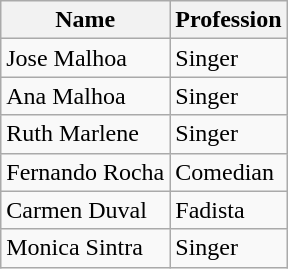<table class="wikitable">
<tr>
<th>Name</th>
<th>Profession</th>
</tr>
<tr>
<td>Jose Malhoa</td>
<td>Singer</td>
</tr>
<tr>
<td>Ana Malhoa</td>
<td>Singer</td>
</tr>
<tr>
<td>Ruth Marlene</td>
<td>Singer</td>
</tr>
<tr>
<td>Fernando Rocha</td>
<td>Comedian</td>
</tr>
<tr>
<td>Carmen Duval</td>
<td>Fadista</td>
</tr>
<tr>
<td>Monica Sintra</td>
<td>Singer</td>
</tr>
</table>
